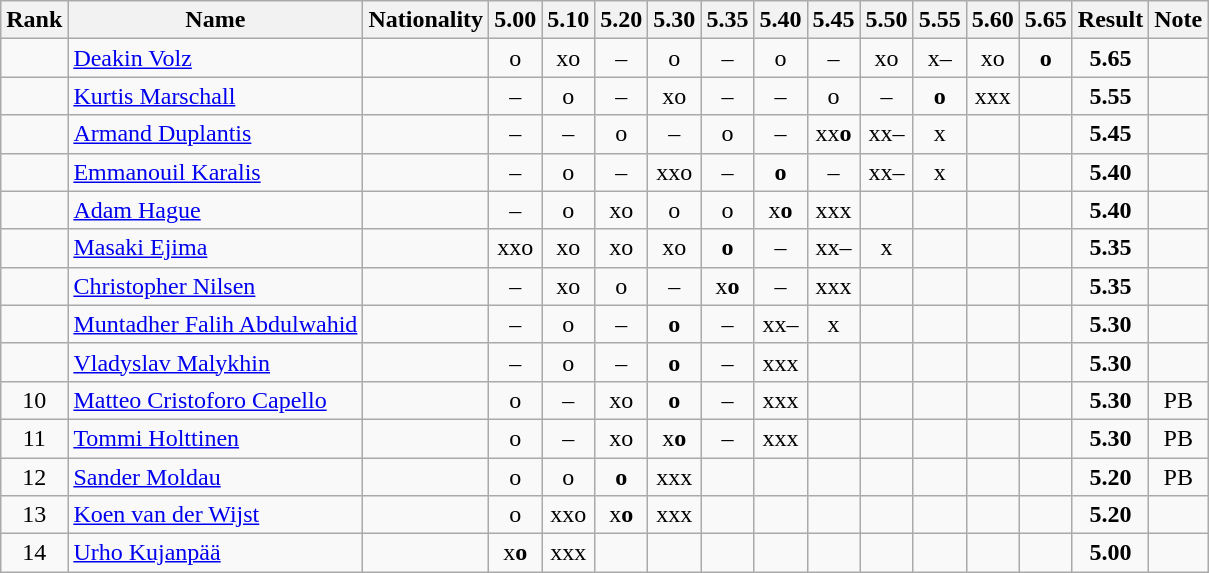<table class="wikitable sortable" style="text-align:center">
<tr>
<th>Rank</th>
<th>Name</th>
<th>Nationality</th>
<th>5.00</th>
<th>5.10</th>
<th>5.20</th>
<th>5.30</th>
<th>5.35</th>
<th>5.40</th>
<th>5.45</th>
<th>5.50</th>
<th>5.55</th>
<th>5.60</th>
<th>5.65</th>
<th>Result</th>
<th>Note</th>
</tr>
<tr>
<td></td>
<td align=left><a href='#'>Deakin Volz</a></td>
<td align=left></td>
<td>o</td>
<td>xo</td>
<td>–</td>
<td>o</td>
<td>–</td>
<td>o</td>
<td>–</td>
<td>xo</td>
<td>x–</td>
<td>xo</td>
<td><strong>o</strong></td>
<td><strong>5.65</strong></td>
<td></td>
</tr>
<tr>
<td></td>
<td align=left><a href='#'>Kurtis Marschall</a></td>
<td align=left></td>
<td>–</td>
<td>o</td>
<td>–</td>
<td>xo</td>
<td>–</td>
<td>–</td>
<td>o</td>
<td>–</td>
<td><strong>o</strong></td>
<td>xxx</td>
<td></td>
<td><strong>5.55</strong></td>
<td></td>
</tr>
<tr>
<td></td>
<td align=left><a href='#'>Armand Duplantis</a></td>
<td align=left></td>
<td>–</td>
<td>–</td>
<td>o</td>
<td>–</td>
<td>o</td>
<td>–</td>
<td>xx<strong>o</strong></td>
<td>xx–</td>
<td>x</td>
<td></td>
<td></td>
<td><strong>5.45</strong></td>
<td></td>
</tr>
<tr>
<td></td>
<td align=left><a href='#'>Emmanouil Karalis</a></td>
<td align=left></td>
<td>–</td>
<td>o</td>
<td>–</td>
<td>xxo</td>
<td>–</td>
<td><strong>o</strong></td>
<td>–</td>
<td>xx–</td>
<td>x</td>
<td></td>
<td></td>
<td><strong>5.40</strong></td>
<td></td>
</tr>
<tr>
<td></td>
<td align=left><a href='#'>Adam Hague</a></td>
<td align=left></td>
<td>–</td>
<td>o</td>
<td>xo</td>
<td>o</td>
<td>o</td>
<td>x<strong>o</strong></td>
<td>xxx</td>
<td></td>
<td></td>
<td></td>
<td></td>
<td><strong>5.40</strong></td>
<td></td>
</tr>
<tr>
<td></td>
<td align=left><a href='#'>Masaki Ejima</a></td>
<td align=left></td>
<td>xxo</td>
<td>xo</td>
<td>xo</td>
<td>xo</td>
<td><strong>o</strong></td>
<td>–</td>
<td>xx–</td>
<td>x</td>
<td></td>
<td></td>
<td></td>
<td><strong>5.35</strong></td>
<td></td>
</tr>
<tr>
<td></td>
<td align=left><a href='#'>Christopher Nilsen</a></td>
<td align=left></td>
<td>–</td>
<td>xo</td>
<td>o</td>
<td>–</td>
<td>x<strong>o</strong></td>
<td>–</td>
<td>xxx</td>
<td></td>
<td></td>
<td></td>
<td></td>
<td><strong>5.35</strong></td>
<td></td>
</tr>
<tr>
<td></td>
<td align=left><a href='#'>Muntadher Falih Abdulwahid</a></td>
<td align=left></td>
<td>–</td>
<td>o</td>
<td>–</td>
<td><strong>o</strong></td>
<td>–</td>
<td>xx–</td>
<td>x</td>
<td></td>
<td></td>
<td></td>
<td></td>
<td><strong>5.30</strong></td>
<td></td>
</tr>
<tr>
<td></td>
<td align=left><a href='#'>Vladyslav Malykhin</a></td>
<td align=left></td>
<td>–</td>
<td>o</td>
<td>–</td>
<td><strong>o</strong></td>
<td>–</td>
<td>xxx</td>
<td></td>
<td></td>
<td></td>
<td></td>
<td></td>
<td><strong>5.30</strong></td>
<td></td>
</tr>
<tr>
<td>10</td>
<td align=left><a href='#'>Matteo Cristoforo Capello</a></td>
<td align=left></td>
<td>o</td>
<td>–</td>
<td>xo</td>
<td><strong>o</strong></td>
<td>–</td>
<td>xxx</td>
<td></td>
<td></td>
<td></td>
<td></td>
<td></td>
<td><strong>5.30</strong></td>
<td>PB</td>
</tr>
<tr>
<td>11</td>
<td align=left><a href='#'>Tommi Holttinen</a></td>
<td align=left></td>
<td>o</td>
<td>–</td>
<td>xo</td>
<td>x<strong>o</strong></td>
<td>–</td>
<td>xxx</td>
<td></td>
<td></td>
<td></td>
<td></td>
<td></td>
<td><strong>5.30</strong></td>
<td>PB</td>
</tr>
<tr>
<td>12</td>
<td align=left><a href='#'>Sander Moldau</a></td>
<td align=left></td>
<td>o</td>
<td>o</td>
<td><strong>o</strong></td>
<td>xxx</td>
<td></td>
<td></td>
<td></td>
<td></td>
<td></td>
<td></td>
<td></td>
<td><strong>5.20</strong></td>
<td>PB</td>
</tr>
<tr>
<td>13</td>
<td align=left><a href='#'>Koen van der Wijst</a></td>
<td align=left></td>
<td>o</td>
<td>xxo</td>
<td>x<strong>o</strong></td>
<td>xxx</td>
<td></td>
<td></td>
<td></td>
<td></td>
<td></td>
<td></td>
<td></td>
<td><strong>5.20</strong></td>
<td></td>
</tr>
<tr>
<td>14</td>
<td align=left><a href='#'>Urho Kujanpää</a></td>
<td align=left></td>
<td>x<strong>o</strong></td>
<td>xxx</td>
<td></td>
<td></td>
<td></td>
<td></td>
<td></td>
<td></td>
<td></td>
<td></td>
<td></td>
<td><strong>5.00</strong></td>
<td></td>
</tr>
</table>
